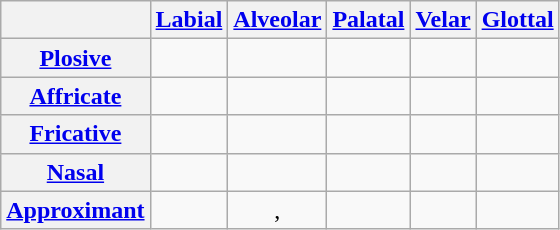<table class="wikitable" style=text-align:center>
<tr>
<th></th>
<th><a href='#'>Labial</a></th>
<th><a href='#'>Alveolar</a></th>
<th><a href='#'>Palatal</a></th>
<th><a href='#'>Velar</a></th>
<th><a href='#'>Glottal</a></th>
</tr>
<tr>
<th><a href='#'>Plosive</a></th>
<td> </td>
<td> </td>
<td></td>
<td> </td>
<td></td>
</tr>
<tr>
<th><a href='#'>Affricate</a></th>
<td></td>
<td></td>
<td></td>
<td></td>
<td></td>
</tr>
<tr>
<th><a href='#'>Fricative</a></th>
<td></td>
<td></td>
<td></td>
<td></td>
<td></td>
</tr>
<tr>
<th><a href='#'>Nasal</a></th>
<td> </td>
<td> </td>
<td></td>
<td> </td>
<td></td>
</tr>
<tr>
<th><a href='#'>Approximant</a></th>
<td></td>
<td>, </td>
<td></td>
<td></td>
<td></td>
</tr>
</table>
